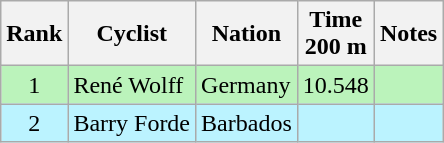<table class="wikitable sortable" style="text-align:center">
<tr>
<th>Rank</th>
<th>Cyclist</th>
<th>Nation</th>
<th>Time<br>200 m</th>
<th>Notes</th>
</tr>
<tr bgcolor=bbf3bb>
<td>1</td>
<td align=left>René Wolff</td>
<td align=left>Germany</td>
<td>10.548</td>
<td></td>
</tr>
<tr bgcolor=bbf3ff>
<td>2</td>
<td align=left>Barry Forde</td>
<td align=left>Barbados</td>
<td></td>
<td></td>
</tr>
</table>
